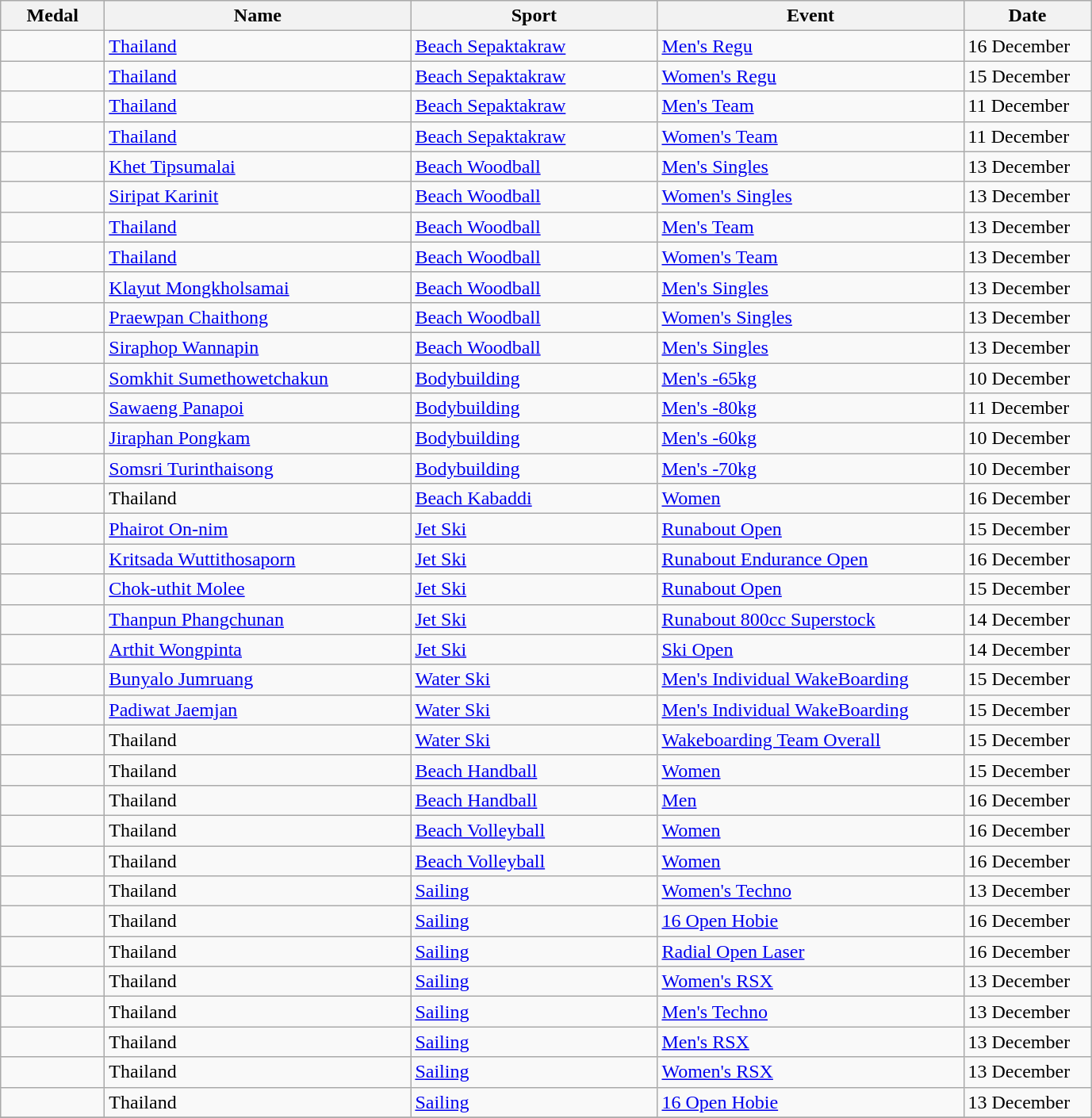<table class="wikitable sortable" style="font-size:100%">
<tr>
<th width="80">Medal</th>
<th width="250">Name</th>
<th width="200">Sport</th>
<th width="250">Event</th>
<th width="100">Date</th>
</tr>
<tr>
<td></td>
<td><a href='#'>Thailand</a></td>
<td><a href='#'>Beach Sepaktakraw</a></td>
<td><a href='#'>Men's Regu</a></td>
<td>16 December</td>
</tr>
<tr>
<td></td>
<td><a href='#'>Thailand</a></td>
<td><a href='#'>Beach Sepaktakraw</a></td>
<td><a href='#'>Women's Regu</a></td>
<td>15 December</td>
</tr>
<tr>
<td></td>
<td><a href='#'>Thailand</a></td>
<td><a href='#'>Beach Sepaktakraw</a></td>
<td><a href='#'>Men's Team</a></td>
<td>11 December</td>
</tr>
<tr>
<td></td>
<td><a href='#'>Thailand</a></td>
<td><a href='#'>Beach Sepaktakraw</a></td>
<td><a href='#'>Women's Team</a></td>
<td>11 December</td>
</tr>
<tr>
<td></td>
<td><a href='#'>Khet Tipsumalai</a></td>
<td><a href='#'>Beach Woodball</a></td>
<td><a href='#'>Men's Singles</a></td>
<td>13 December</td>
</tr>
<tr>
<td></td>
<td><a href='#'>Siripat Karinit</a></td>
<td><a href='#'>Beach Woodball</a></td>
<td><a href='#'>Women's Singles</a></td>
<td>13 December</td>
</tr>
<tr>
<td></td>
<td><a href='#'>Thailand</a></td>
<td><a href='#'>Beach Woodball</a></td>
<td><a href='#'>Men's Team</a></td>
<td>13 December</td>
</tr>
<tr>
<td></td>
<td><a href='#'>Thailand</a></td>
<td><a href='#'>Beach Woodball</a></td>
<td><a href='#'>Women's Team</a></td>
<td>13 December</td>
</tr>
<tr>
<td></td>
<td><a href='#'>Klayut Mongkholsamai</a></td>
<td><a href='#'>Beach Woodball</a></td>
<td><a href='#'>Men's Singles</a></td>
<td>13 December</td>
</tr>
<tr>
<td></td>
<td><a href='#'>Praewpan Chaithong</a></td>
<td><a href='#'>Beach Woodball</a></td>
<td><a href='#'>Women's Singles</a></td>
<td>13 December</td>
</tr>
<tr>
<td></td>
<td><a href='#'>Siraphop Wannapin</a></td>
<td><a href='#'>Beach Woodball</a></td>
<td><a href='#'>Men's Singles</a></td>
<td>13 December</td>
</tr>
<tr>
<td></td>
<td><a href='#'>Somkhit Sumethowetchakun</a></td>
<td><a href='#'>Bodybuilding</a></td>
<td><a href='#'>Men's -65kg</a></td>
<td>10 December</td>
</tr>
<tr>
<td></td>
<td><a href='#'>Sawaeng Panapoi</a></td>
<td><a href='#'>Bodybuilding</a></td>
<td><a href='#'>Men's -80kg</a></td>
<td>11 December</td>
</tr>
<tr>
<td></td>
<td><a href='#'>Jiraphan Pongkam</a></td>
<td><a href='#'>Bodybuilding</a></td>
<td><a href='#'>Men's -60kg</a></td>
<td>10 December</td>
</tr>
<tr>
<td></td>
<td><a href='#'>Somsri Turinthaisong</a></td>
<td><a href='#'>Bodybuilding</a></td>
<td><a href='#'>Men's -70kg</a></td>
<td>10 December</td>
</tr>
<tr>
<td></td>
<td>Thailand</td>
<td><a href='#'>Beach Kabaddi</a></td>
<td><a href='#'>Women</a></td>
<td>16 December</td>
</tr>
<tr>
<td></td>
<td><a href='#'>Phairot On-nim</a></td>
<td><a href='#'>Jet Ski</a></td>
<td><a href='#'>Runabout Open</a></td>
<td>15 December</td>
</tr>
<tr>
<td></td>
<td><a href='#'>Kritsada Wuttithosaporn</a></td>
<td><a href='#'>Jet Ski</a></td>
<td><a href='#'>Runabout Endurance Open</a></td>
<td>16 December</td>
</tr>
<tr>
<td></td>
<td><a href='#'>Chok-uthit Molee</a></td>
<td><a href='#'>Jet Ski</a></td>
<td><a href='#'>Runabout Open</a></td>
<td>15 December</td>
</tr>
<tr>
<td></td>
<td><a href='#'>Thanpun Phangchunan</a></td>
<td><a href='#'>Jet Ski</a></td>
<td><a href='#'>Runabout 800cc Superstock</a></td>
<td>14 December</td>
</tr>
<tr>
<td></td>
<td><a href='#'>Arthit Wongpinta</a></td>
<td><a href='#'>Jet Ski</a></td>
<td><a href='#'>Ski Open</a></td>
<td>14 December</td>
</tr>
<tr>
<td></td>
<td><a href='#'>Bunyalo Jumruang</a></td>
<td><a href='#'>Water Ski</a></td>
<td><a href='#'>Men's Individual WakeBoarding</a></td>
<td>15 December</td>
</tr>
<tr>
<td></td>
<td><a href='#'>Padiwat Jaemjan</a></td>
<td><a href='#'>Water Ski</a></td>
<td><a href='#'>Men's Individual WakeBoarding</a></td>
<td>15 December</td>
</tr>
<tr>
<td></td>
<td>Thailand</td>
<td><a href='#'>Water Ski</a></td>
<td><a href='#'>Wakeboarding Team Overall</a></td>
<td>15 December</td>
</tr>
<tr>
<td></td>
<td>Thailand</td>
<td><a href='#'>Beach Handball</a></td>
<td><a href='#'>Women</a></td>
<td>15 December</td>
</tr>
<tr>
<td></td>
<td>Thailand</td>
<td><a href='#'>Beach Handball</a></td>
<td><a href='#'>Men</a></td>
<td>16 December</td>
</tr>
<tr>
<td></td>
<td>Thailand</td>
<td><a href='#'>Beach Volleyball</a></td>
<td><a href='#'>Women</a></td>
<td>16 December</td>
</tr>
<tr>
<td></td>
<td>Thailand</td>
<td><a href='#'>Beach Volleyball</a></td>
<td><a href='#'>Women</a></td>
<td>16 December</td>
</tr>
<tr>
<td></td>
<td>Thailand</td>
<td><a href='#'>Sailing</a></td>
<td><a href='#'>Women's Techno</a></td>
<td>13 December</td>
</tr>
<tr>
<td></td>
<td>Thailand</td>
<td><a href='#'>Sailing</a></td>
<td><a href='#'>16 Open Hobie</a></td>
<td>16 December</td>
</tr>
<tr>
<td></td>
<td>Thailand</td>
<td><a href='#'>Sailing</a></td>
<td><a href='#'>Radial Open Laser</a></td>
<td>16 December</td>
</tr>
<tr>
<td></td>
<td>Thailand</td>
<td><a href='#'>Sailing</a></td>
<td><a href='#'>Women's RSX</a></td>
<td>13 December</td>
</tr>
<tr>
<td></td>
<td>Thailand</td>
<td><a href='#'>Sailing</a></td>
<td><a href='#'>Men's Techno</a></td>
<td>13 December</td>
</tr>
<tr>
<td></td>
<td>Thailand</td>
<td><a href='#'>Sailing</a></td>
<td><a href='#'>Men's RSX</a></td>
<td>13 December</td>
</tr>
<tr>
<td></td>
<td>Thailand</td>
<td><a href='#'>Sailing</a></td>
<td><a href='#'>Women's RSX</a></td>
<td>13 December</td>
</tr>
<tr>
<td></td>
<td>Thailand</td>
<td><a href='#'>Sailing</a></td>
<td><a href='#'>16 Open Hobie</a></td>
<td>13 December</td>
</tr>
<tr>
</tr>
</table>
